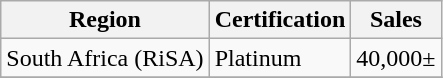<table class="wikitable">
<tr>
<th>Region</th>
<th>Certification</th>
<th>Sales</th>
</tr>
<tr>
<td>South Africa (RiSA)</td>
<td>Platinum</td>
<td>40,000±</td>
</tr>
<tr>
</tr>
</table>
